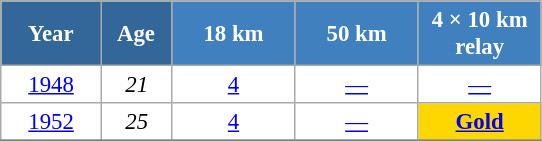<table class="wikitable" style="font-size:95%; text-align:center; border:grey solid 1px; border-collapse:collapse; background:#ffffff;">
<tr>
<th style="background-color:#369; color:white; width:60px;"> Year </th>
<th style="background-color:#369; color:white; width:40px;"> Age </th>
<th style="background-color:#4180be; color:white; width:75px;"> 18 km </th>
<th style="background-color:#4180be; color:white; width:75px;"> 50 km </th>
<th style="background-color:#4180be; color:white; width:75px;"> 4 × 10 km <br> relay </th>
</tr>
<tr>
<td><a href='#'>1948</a></td>
<td><em>21</em></td>
<td><a href='#'>4</a></td>
<td><a href='#'>—</a></td>
<td><a href='#'>—</a></td>
</tr>
<tr>
<td><a href='#'>1952</a></td>
<td><em>25</em></td>
<td><a href='#'>4</a></td>
<td><a href='#'>—</a></td>
<td style="background:gold;"><a href='#'><strong>Gold</strong></a></td>
</tr>
<tr>
</tr>
</table>
